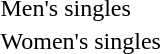<table>
<tr>
<td>Men's singles <br></td>
<td></td>
<td></td>
<td></td>
</tr>
<tr>
<td>Women's singles <br></td>
<td></td>
<td></td>
<td></td>
</tr>
</table>
